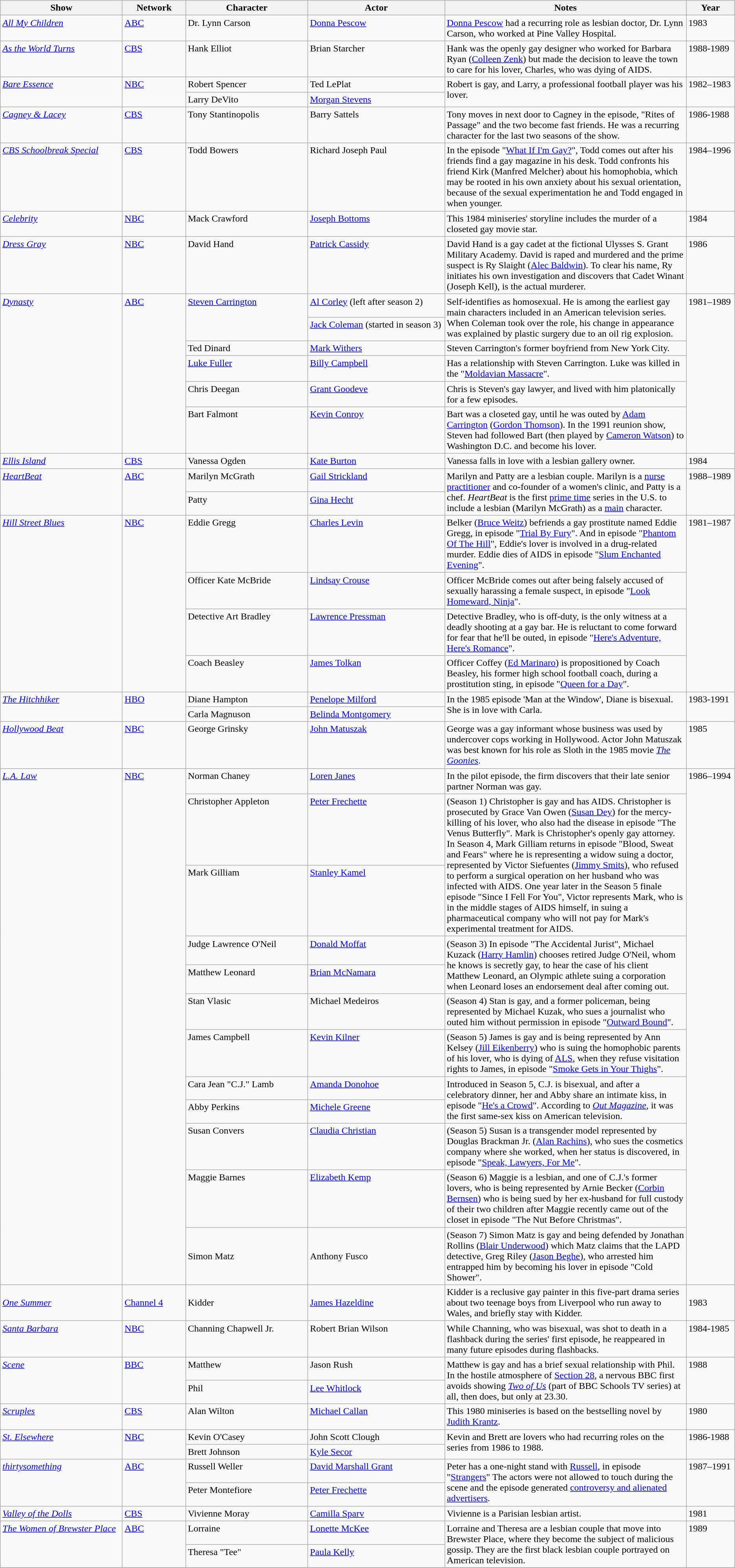<table class="sortable wikitable" style="margins:auto; width=100%;">
<tr>
<th style="width:200px;">Show</th>
<th style="width:100px;">Network</th>
<th style="width:200px;">Character</th>
<th style="width:225px;">Actor</th>
<th>Notes</th>
<th style="width:75px;">Year</th>
</tr>
<tr valign="top">
<td><em><a href='#'>All My Children</a></em></td>
<td><a href='#'>ABC</a></td>
<td>Dr. Lynn Carson</td>
<td><a href='#'>Donna Pescow</a></td>
<td><a href='#'>Donna Pescow</a> had a recurring role as lesbian doctor, Dr. Lynn Carson, who worked at Pine Valley Hospital. </td>
<td>1983</td>
</tr>
<tr valign="top">
<td><em><a href='#'>As the World Turns</a></em></td>
<td><a href='#'>CBS</a></td>
<td>Hank Elliot</td>
<td>Brian Starcher</td>
<td>Hank was the openly gay designer who worked for Barbara Ryan (<a href='#'>Colleen Zenk</a>) but made the decision to leave the town to care for his lover, Charles, who was dying of AIDS. </td>
<td>1988-1989</td>
</tr>
<tr valign="top">
<td rowspan="2"><em><a href='#'>Bare Essence</a></em></td>
<td rowspan="2"><a href='#'>NBC</a></td>
<td>Robert Spencer</td>
<td>Ted LePlat</td>
<td rowspan="2">Robert is gay, and Larry, a professional football player was his lover.</td>
<td rowspan="2">1982–1983</td>
</tr>
<tr valign="top">
<td>Larry DeVito</td>
<td><a href='#'>Morgan Stevens</a></td>
</tr>
<tr valign="top">
<td><em><a href='#'>Cagney & Lacey</a></em></td>
<td><a href='#'>CBS</a></td>
<td>Tony Stantinopolis</td>
<td>Barry Sattels</td>
<td>Tony moves in next door to Cagney in the episode, "Rites of Passage" and the two become fast friends. He was a recurring character for the last two seasons of the show. </td>
<td>1986-1988</td>
</tr>
<tr valign="top">
<td><em><a href='#'>CBS Schoolbreak Special</a></em></td>
<td><a href='#'>CBS</a></td>
<td>Todd Bowers</td>
<td>Richard Joseph Paul</td>
<td>In the episode "<a href='#'>What If I'm Gay?</a>", Todd  comes out after his friends find a gay magazine in his desk. Todd confronts his friend Kirk (Manfred Melcher) about his homophobia, which may be rooted in his own anxiety about his sexual orientation, because of the sexual experimentation he and Todd engaged in when younger.</td>
<td>1984–1996</td>
</tr>
<tr valign="top">
<td><em><a href='#'>Celebrity</a></em></td>
<td><a href='#'>NBC</a></td>
<td>Mack Crawford</td>
<td><a href='#'>Joseph Bottoms</a></td>
<td>This 1984 miniseries' storyline includes the murder of a closeted gay movie star.</td>
<td>1984</td>
</tr>
<tr valign="top">
<td><em><a href='#'>Dress Gray</a></em></td>
<td><a href='#'>NBC</a></td>
<td>David Hand</td>
<td><a href='#'>Patrick Cassidy</a></td>
<td>David Hand is a gay cadet at the fictional Ulysses S. Grant Military Academy. David is raped and murdered and the prime suspect is Ry Slaight (<a href='#'>Alec Baldwin</a>). To clear his name, Ry initiates his own investigation and discovers that Cadet Winant (Joseph Kell), is the actual murderer.</td>
<td>1986</td>
</tr>
<tr valign="top">
<td rowspan="6"><em><a href='#'>Dynasty</a></em></td>
<td rowspan="6"><a href='#'>ABC</a></td>
<td rowspan="2"><a href='#'>Steven Carrington</a></td>
<td><a href='#'>Al Corley</a> (left after season 2)</td>
<td rowspan="2">Self-identifies as homosexual. He is among the earliest gay main characters included in an  American television series. When Coleman took over the role, his change in appearance was explained by plastic surgery due to an oil rig explosion.</td>
<td rowspan="6">1981–1989</td>
</tr>
<tr valign="top">
<td><a href='#'>Jack Coleman</a> (started in season 3)</td>
</tr>
<tr valign="top">
<td>Ted Dinard</td>
<td><a href='#'>Mark Withers</a></td>
<td>Steven Carrington's former boyfriend from New York City.</td>
</tr>
<tr valign="top">
<td><a href='#'>Luke Fuller</a></td>
<td><a href='#'>Billy Campbell</a></td>
<td>Has a relationship with Steven Carrington. Luke was killed in the "<a href='#'>Moldavian Massacre</a>".</td>
</tr>
<tr valign="top">
<td>Chris Deegan</td>
<td><a href='#'>Grant Goodeve</a></td>
<td>Chris is Steven's gay lawyer, and lived with him platonically for a few episodes.</td>
</tr>
<tr valign="top">
<td>Bart Falmont</td>
<td><a href='#'>Kevin Conroy</a></td>
<td>Bart was a closeted gay, until he was outed by <a href='#'>Adam Carrington</a> (<a href='#'>Gordon Thomson</a>). In the 1991 reunion show, Steven had followed Bart (then played by <a href='#'>Cameron Watson</a>) to Washington D.C. and become his lover.</td>
</tr>
<tr valign="top">
<td><em><a href='#'>Ellis Island</a></em></td>
<td><a href='#'>CBS</a></td>
<td>Vanessa Ogden</td>
<td><a href='#'>Kate Burton</a></td>
<td>Vanessa falls in love with a lesbian gallery owner.</td>
<td>1984</td>
</tr>
<tr valign="top">
<td rowspan="2"><em><a href='#'>HeartBeat</a></em></td>
<td rowspan="2"><a href='#'>ABC</a></td>
<td>Marilyn McGrath</td>
<td><a href='#'>Gail Strickland</a></td>
<td rowspan="2">Marilyn and Patty are a lesbian couple. Marilyn is a <a href='#'>nurse practitioner</a> and co-founder of a women's clinic, and Patty is a chef. <em>HeartBeat</em> is the first <a href='#'>prime time</a> series in the U.S. to include a lesbian (Marilyn McGrath) as a <a href='#'>main</a> character.</td>
<td rowspan="2">1988–1989</td>
</tr>
<tr valign="top">
<td>Patty</td>
<td><a href='#'>Gina Hecht</a></td>
</tr>
<tr valign="top">
<td rowspan="4"><em><a href='#'>Hill Street Blues</a></em></td>
<td rowspan="4"><a href='#'>NBC</a></td>
<td>Eddie Gregg</td>
<td><a href='#'>Charles Levin</a></td>
<td>Belker (<a href='#'>Bruce Weitz</a>) befriends a gay prostitute named Eddie Gregg, in episode "<a href='#'>Trial By Fury</a>". And in episode "<a href='#'>Phantom Of The Hill</a>", Eddie's lover is involved in a drug-related murder. Eddie dies of AIDS in episode "<a href='#'>Slum Enchanted Evening</a>".</td>
<td rowspan="4">1981–1987</td>
</tr>
<tr valign="top">
<td>Officer Kate McBride</td>
<td><a href='#'>Lindsay Crouse</a></td>
<td>Officer McBride comes out after being falsely accused of sexually harassing a female suspect, in episode "<a href='#'>Look Homeward, Ninja</a>".</td>
</tr>
<tr valign="top">
<td>Detective Art Bradley</td>
<td><a href='#'>Lawrence Pressman</a></td>
<td>Detective Bradley, who is off-duty, is the only witness at a deadly shooting at a gay bar. He is reluctant to come forward for fear that he'll be outed, in episode "<a href='#'>Here's Adventure, Here's Romance</a>".</td>
</tr>
<tr valign="top">
<td>Coach Beasley</td>
<td><a href='#'>James Tolkan</a></td>
<td>Officer Coffey (<a href='#'>Ed Marinaro</a>) is propositioned by Coach Beasley, his former high school football coach, during a prostitution sting, in episode "<a href='#'>Queen for a Day</a>".</td>
</tr>
<tr valign="top">
<td rowspan="2"><em><a href='#'>The Hitchhiker</a></em></td>
<td rowspan="2"><a href='#'>HBO</a></td>
<td>Diane Hampton</td>
<td><a href='#'>Penelope Milford</a></td>
<td rowspan="2">In the 1985 episode 'Man at the Window', Diane is bisexual. She is in love with Carla.</td>
<td rowspan="2">1983-1991</td>
</tr>
<tr valign="top">
<td>Carla Magnuson</td>
<td><a href='#'>Belinda Montgomery</a></td>
</tr>
<tr valign="top">
<td><em><a href='#'>Hollywood Beat</a></em></td>
<td><a href='#'>NBC</a></td>
<td>George Grinsky</td>
<td><a href='#'>John Matuszak</a></td>
<td>George was a gay informant whose business was used by undercover cops working in Hollywood. Actor John Matuszak was best known  for his role as Sloth in the 1985 movie <em><a href='#'>The Goonies</a></em>.</td>
<td>1985</td>
</tr>
<tr valign="top">
<td rowspan="12"><em><a href='#'>L.A. Law</a></em></td>
<td rowspan="12"><a href='#'>NBC</a></td>
<td>Norman Chaney</td>
<td><a href='#'>Loren Janes</a></td>
<td>In the pilot episode, the firm discovers that their late senior partner Norman was gay.</td>
<td rowspan="12">1986–1994</td>
</tr>
<tr valign="top">
<td>Christopher Appleton</td>
<td><a href='#'>Peter Frechette</a></td>
<td rowspan="2">(Season 1) Christopher is gay and has AIDS. Christopher is prosecuted by Grace Van Owen (<a href='#'>Susan Dey</a>) for the mercy-killing of his lover, who also had the disease in episode "The Venus Butterfly". Mark is Christopher's openly gay attorney. In Season 4, Mark Gilliam returns in episode "Blood, Sweat and Fears" where he is representing a widow suing a doctor, represented by Victor Siefuentes (<a href='#'>Jimmy Smits</a>), who refused to perform a surgical operation on her husband who was infected with AIDS. One year later in the Season 5 finale episode "Since I Fell For You", Victor represents Mark, who is in the middle stages of AIDS himself, in suing a pharmaceutical company who will not pay for Mark's experimental treatment for AIDS. </td>
</tr>
<tr valign="top">
<td>Mark Gilliam</td>
<td><a href='#'>Stanley Kamel</a></td>
</tr>
<tr valign="top">
<td>Judge Lawrence O'Neil</td>
<td><a href='#'>Donald Moffat</a></td>
<td rowspan="2">(Season 3) In episode "The Accidental Jurist", Michael Kuzack (<a href='#'>Harry Hamlin</a>) chooses retired Judge O'Neil, whom he knows is secretly gay, to hear the case of his client Matthew Leonard, an Olympic athlete suing a corporation when Leonard loses an endorsement deal after coming out.</td>
</tr>
<tr valign="top">
<td>Matthew Leonard</td>
<td><a href='#'>Brian McNamara</a></td>
</tr>
<tr valign="top">
<td>Stan Vlasic</td>
<td>Michael Medeiros</td>
<td>(Season 4) Stan is gay, and a former policeman, being represented by Michael Kuzak, who sues a journalist who outed him without permission in episode "<a href='#'>Outward Bound</a>".</td>
</tr>
<tr valign="top">
<td>James Campbell</td>
<td><a href='#'>Kevin Kilner</a></td>
<td>(Season 5) James is gay and is being represented by Ann Kelsey (<a href='#'>Jill Eikenberry</a>) who is suing the homophobic parents of his lover, who is dying of <a href='#'>ALS</a>, when they refuse visitation rights to James, in episode "<a href='#'>Smoke Gets in Your Thighs</a>".</td>
</tr>
<tr valign="top">
<td>Cara Jean "C.J." Lamb</td>
<td><a href='#'>Amanda Donohoe</a></td>
<td rowspan="2">Introduced in Season 5, C.J. is bisexual, and after a celebratory dinner, her and Abby share an intimate kiss, in episode "<a href='#'>He's a Crowd</a>". According to <em><a href='#'>Out Magazine</a></em>, it was the first same-sex kiss on American television.</td>
</tr>
<tr valign="top">
<td>Abby Perkins</td>
<td><a href='#'>Michele Greene</a></td>
</tr>
<tr valign="top">
<td>Susan Convers</td>
<td><a href='#'>Claudia Christian</a></td>
<td>(Season 5) Susan is a transgender model represented by Douglas Brackman Jr. (<a href='#'>Alan Rachins</a>), who sues the cosmetics company where she worked, when her status is discovered, in episode "<a href='#'>Speak, Lawyers, For Me</a>".</td>
</tr>
<tr valign="top">
<td>Maggie Barnes</td>
<td><a href='#'>Elizabeth Kemp</a></td>
<td>(Season 6) Maggie is a lesbian, and one of C.J.'s former lovers, who is being represented by Arnie Becker (<a href='#'>Corbin Bernsen</a>) who is being sued by her ex-husband for full custody of their two children after Maggie recently came out of the closet in episode "The Nut Before Christmas".</td>
</tr>
<tr>
<td>Simon Matz</td>
<td>Anthony Fusco</td>
<td>(Season 7) Simon Matz is gay and being defended by Jonathan Rollins (<a href='#'>Blair Underwood</a>) which Matz claims that the LAPD detective, Greg Riley (<a href='#'>Jason Beghe</a>), who arrested him entrapped him by becoming his lover in episode "Cold Shower".</td>
</tr>
<tr>
<td><em><a href='#'>One Summer</a></em></td>
<td><a href='#'>Channel 4</a></td>
<td>Kidder</td>
<td><a href='#'>James Hazeldine</a></td>
<td>Kidder is a reclusive gay painter in this five-part drama series about two teenage boys from Liverpool who run away to Wales, and briefly stay with Kidder.</td>
<td>1983</td>
</tr>
<tr valign="top">
<td><em><a href='#'>Santa Barbara</a></em></td>
<td><a href='#'>NBC</a></td>
<td>Channing Chapwell Jr.</td>
<td>Robert Brian Wilson</td>
<td>While Channing, who was bisexual, was shot to death in a flashback during the series' first episode, he reappeared in many future episodes during flashbacks. </td>
<td>1984-1985</td>
</tr>
<tr valign="top">
<td rowspan="2"><em><a href='#'>Scene</a></em></td>
<td rowspan="2"><a href='#'>BBC</a></td>
<td>Matthew</td>
<td>Jason Rush</td>
<td rowspan="2">Matthew is gay and has a brief sexual relationship with Phil. In the hostile atmosphere of <a href='#'>Section 28</a>, a nervous BBC first avoids showing <em><a href='#'>Two of Us</a></em> (part of BBC Schools TV series) at all, then does, but only at 23.30.</td>
<td rowspan="2">1988</td>
</tr>
<tr valign="top">
<td>Phil</td>
<td><a href='#'>Lee Whitlock</a></td>
</tr>
<tr valign="top">
<td><em><a href='#'>Scruples</a></em></td>
<td><a href='#'>CBS</a></td>
<td>Alan Wilton</td>
<td><a href='#'>Michael Callan</a></td>
<td>This 1980 miniseries is based on the bestselling novel by <a href='#'>Judith Krantz</a>.</td>
<td>1980</td>
</tr>
<tr valign="top">
<td rowspan="2"><em><a href='#'>St. Elsewhere</a></em></td>
<td rowspan="2"><a href='#'>NBC</a></td>
<td>Kevin O'Casey</td>
<td>John Scott Clough</td>
<td rowspan="2">Kevin and Brett are lovers who had recurring roles on the series from 1986 to 1988.</td>
<td rowspan="2">1986-1988</td>
</tr>
<tr valign="top">
<td>Brett Johnson</td>
<td><a href='#'>Kyle Secor</a></td>
</tr>
<tr valign="top">
<td rowspan="2"><em><a href='#'>thirtysomething</a></em></td>
<td rowspan="2"><a href='#'>ABC</a></td>
<td>Russell Weller</td>
<td><a href='#'>David Marshall Grant</a></td>
<td rowspan="2">Peter has a one-night stand with <a href='#'>Russell</a>, in episode "<a href='#'>Strangers</a>" The actors were not allowed to touch during the scene and the episode generated <a href='#'>controversy and alienated advertisers</a>.</td>
<td rowspan="2">1987–1991</td>
</tr>
<tr valign="top">
<td>Peter Montefiore</td>
<td><a href='#'>Peter Frechette</a></td>
</tr>
<tr valign="top">
<td><em><a href='#'>Valley of the Dolls</a></em></td>
<td><a href='#'>CBS</a></td>
<td>Vivienne Moray</td>
<td><a href='#'>Camilla Sparv</a></td>
<td>Vivienne is a Parisian lesbian artist.</td>
<td>1981</td>
</tr>
<tr valign="top">
<td rowspan="2"><em><a href='#'>The Women of Brewster Place</a></em></td>
<td rowspan="2"><a href='#'>ABC</a></td>
<td>Lorraine</td>
<td><a href='#'>Lonette McKee</a></td>
<td rowspan="2">Lorraine and Theresa are a lesbian couple that move into Brewster Place, where they become the subject of malicious gossip. They are the first black lesbian couple portrayed on American television.</td>
<td rowspan="2">1989</td>
</tr>
<tr valign="top">
<td>Theresa "Tee"</td>
<td><a href='#'>Paula Kelly</a></td>
</tr>
<tr valign="top">
</tr>
</table>
